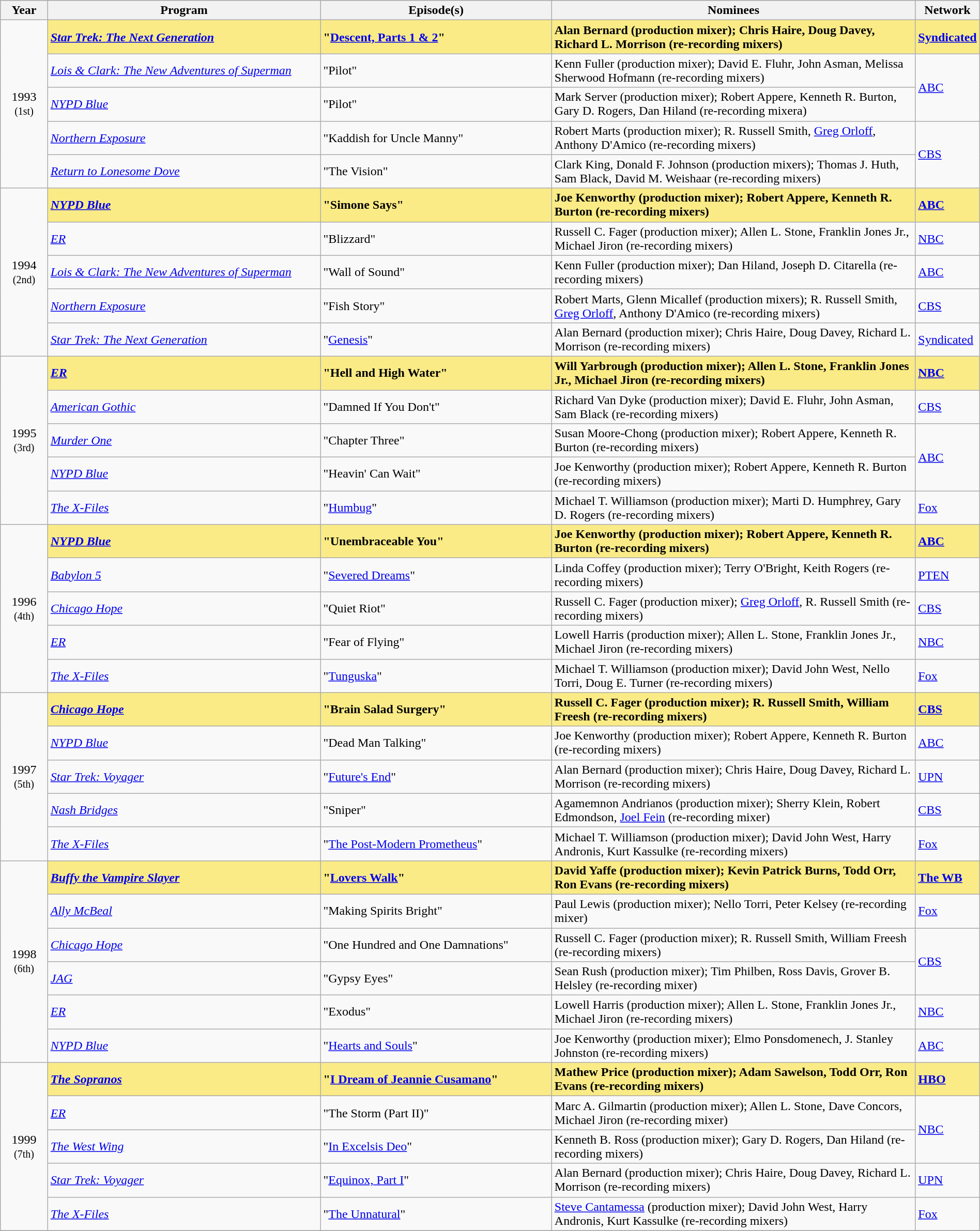<table class="wikitable" style="width:100%">
<tr bgcolor="#bebebe">
<th width="5%">Year</th>
<th width="30%">Program</th>
<th width="25%">Episode(s)</th>
<th width="40%">Nominees</th>
<th width="5%">Network</th>
</tr>
<tr>
<td rowspan="5" style="text-align:center;">1993<br><small>(1st)</small><br></td>
<td style="background:#FAEB86;"><strong><em><a href='#'>Star Trek: The Next Generation</a></em></strong></td>
<td style="background:#FAEB86;"><strong>"<a href='#'>Descent, Parts 1 & 2</a>"</strong></td>
<td style="background:#FAEB86;"><strong>Alan Bernard (production mixer); Chris Haire, Doug Davey, Richard L. Morrison (re-recording mixers)</strong></td>
<td style="background:#FAEB86;"><strong><a href='#'>Syndicated</a></strong></td>
</tr>
<tr>
<td><em><a href='#'>Lois & Clark: The New Adventures of Superman</a></em></td>
<td>"Pilot"</td>
<td>Kenn Fuller (production mixer); David E. Fluhr, John Asman, Melissa Sherwood Hofmann (re-recording mixers)</td>
<td rowspan="2"><a href='#'>ABC</a></td>
</tr>
<tr>
<td><em><a href='#'>NYPD Blue</a></em></td>
<td>"Pilot"</td>
<td>Mark Server (production mixer); Robert Appere, Kenneth R. Burton, Gary D. Rogers, Dan Hiland (re-recording mixera)</td>
</tr>
<tr>
<td><em><a href='#'>Northern Exposure</a></em></td>
<td>"Kaddish for Uncle Manny"</td>
<td>Robert Marts (production mixer); R. Russell Smith, <a href='#'>Greg Orloff</a>, Anthony D'Amico (re-recording mixers)</td>
<td rowspan="2"><a href='#'>CBS</a></td>
</tr>
<tr>
<td><em><a href='#'>Return to Lonesome Dove</a></em></td>
<td>"The Vision"</td>
<td>Clark King, Donald F. Johnson (production mixers); Thomas J. Huth, Sam Black, David M. Weishaar (re-recording mixers)</td>
</tr>
<tr>
<td rowspan="5" style="text-align:center;">1994 <br><small>(2nd)</small><br></td>
<td style="background:#FAEB86;"><strong><em><a href='#'>NYPD Blue</a></em></strong></td>
<td style="background:#FAEB86;"><strong>"Simone Says"</strong></td>
<td style="background:#FAEB86;"><strong>Joe Kenworthy (production mixer); Robert Appere, Kenneth R. Burton (re-recording mixers)</strong></td>
<td style="background:#FAEB86;"><strong><a href='#'>ABC</a></strong></td>
</tr>
<tr>
<td><em><a href='#'>ER</a></em></td>
<td>"Blizzard"</td>
<td>Russell C. Fager (production mixer); Allen L. Stone, Franklin Jones Jr., Michael Jiron (re-recording mixers)</td>
<td><a href='#'>NBC</a></td>
</tr>
<tr>
<td><em><a href='#'>Lois & Clark: The New Adventures of Superman</a></em></td>
<td>"Wall of Sound"</td>
<td>Kenn Fuller (production mixer); Dan Hiland, Joseph D. Citarella (re-recording mixers)</td>
<td><a href='#'>ABC</a></td>
</tr>
<tr>
<td><em><a href='#'>Northern Exposure</a></em></td>
<td>"Fish Story"</td>
<td>Robert Marts, Glenn Micallef (production mixers); R. Russell Smith, <a href='#'>Greg Orloff</a>, Anthony D'Amico (re-recording mixers)</td>
<td><a href='#'>CBS</a></td>
</tr>
<tr>
<td><em><a href='#'>Star Trek: The Next Generation</a></em></td>
<td>"<a href='#'>Genesis</a>"</td>
<td>Alan Bernard (production mixer); Chris Haire, Doug Davey, Richard L. Morrison (re-recording mixers)</td>
<td><a href='#'>Syndicated</a></td>
</tr>
<tr>
<td rowspan="5" style="text-align:center;">1995 <br><small>(3rd)</small><br></td>
<td style="background:#FAEB86;"><strong><em><a href='#'>ER</a></em></strong></td>
<td style="background:#FAEB86;"><strong>"Hell and High Water" </strong></td>
<td style="background:#FAEB86;"><strong>Will Yarbrough (production mixer); Allen L. Stone, Franklin Jones Jr., Michael Jiron (re-recording mixers)</strong></td>
<td style="background:#FAEB86;"><strong><a href='#'>NBC</a></strong></td>
</tr>
<tr>
<td><em><a href='#'>American Gothic</a></em></td>
<td>"Damned If You Don't"</td>
<td>Richard Van Dyke (production mixer); David E. Fluhr, John Asman, Sam Black (re-recording mixers)</td>
<td><a href='#'>CBS</a></td>
</tr>
<tr>
<td><em><a href='#'>Murder One</a></em></td>
<td>"Chapter Three"</td>
<td>Susan Moore-Chong (production mixer); Robert Appere, Kenneth R. Burton (re-recording mixers)</td>
<td rowspan="2"><a href='#'>ABC</a></td>
</tr>
<tr>
<td><em><a href='#'>NYPD Blue</a></em></td>
<td>"Heavin' Can Wait"</td>
<td>Joe Kenworthy (production mixer); Robert Appere, Kenneth R. Burton (re-recording mixers)</td>
</tr>
<tr>
<td><em><a href='#'>The X-Files</a></em></td>
<td>"<a href='#'>Humbug</a>"</td>
<td>Michael T. Williamson (production mixer); Marti D. Humphrey, Gary D. Rogers (re-recording mixers)</td>
<td><a href='#'>Fox</a></td>
</tr>
<tr>
<td rowspan="5" style="text-align:center;">1996 <br><small>(4th)</small><br></td>
<td style="background:#FAEB86;"><strong><em><a href='#'>NYPD Blue</a></em></strong></td>
<td style="background:#FAEB86;"><strong>"Unembraceable You" </strong></td>
<td style="background:#FAEB86;"><strong>Joe Kenworthy (production mixer); Robert Appere, Kenneth R. Burton (re-recording mixers)</strong></td>
<td style="background:#FAEB86;"><strong><a href='#'>ABC</a></strong></td>
</tr>
<tr>
<td><em><a href='#'>Babylon 5</a></em></td>
<td>"<a href='#'>Severed Dreams</a>"</td>
<td>Linda Coffey (production mixer); Terry O'Bright, Keith Rogers (re-recording mixers)</td>
<td><a href='#'>PTEN</a></td>
</tr>
<tr>
<td><em><a href='#'>Chicago Hope</a></em></td>
<td>"Quiet Riot"</td>
<td>Russell C. Fager (production mixer); <a href='#'>Greg Orloff</a>, R. Russell Smith (re-recording mixers)</td>
<td><a href='#'>CBS</a></td>
</tr>
<tr>
<td><em><a href='#'>ER</a></em></td>
<td>"Fear of Flying"</td>
<td>Lowell Harris (production mixer); Allen L. Stone, Franklin Jones Jr., Michael Jiron (re-recording mixers)</td>
<td><a href='#'>NBC</a></td>
</tr>
<tr>
<td><em><a href='#'>The X-Files</a></em></td>
<td>"<a href='#'>Tunguska</a>"</td>
<td>Michael T. Williamson (production mixer); David John West, Nello Torri, Doug E. Turner (re-recording mixers)</td>
<td><a href='#'>Fox</a></td>
</tr>
<tr>
<td rowspan="5" style="text-align:center;">1997 <br><small>(5th)</small><br></td>
<td style="background:#FAEB86;"><strong><em><a href='#'>Chicago Hope</a></em></strong></td>
<td style="background:#FAEB86;"><strong>"Brain Salad Surgery" </strong></td>
<td style="background:#FAEB86;"><strong>Russell C. Fager (production mixer); R. Russell Smith, William Freesh (re-recording mixers)</strong></td>
<td style="background:#FAEB86;"><strong><a href='#'>CBS</a></strong></td>
</tr>
<tr>
<td><em><a href='#'>NYPD Blue</a></em></td>
<td>"Dead Man Talking"</td>
<td>Joe Kenworthy (production mixer); Robert Appere, Kenneth R. Burton (re-recording mixers)</td>
<td><a href='#'>ABC</a></td>
</tr>
<tr>
<td><em><a href='#'>Star Trek: Voyager</a></em></td>
<td>"<a href='#'>Future's End</a>"</td>
<td>Alan Bernard (production mixer); Chris Haire, Doug Davey, Richard L. Morrison (re-recording mixers)</td>
<td><a href='#'>UPN</a></td>
</tr>
<tr>
<td><em><a href='#'>Nash Bridges</a></em></td>
<td>"Sniper"</td>
<td>Agamemnon Andrianos (production mixer); Sherry Klein, Robert Edmondson, <a href='#'>Joel Fein</a> (re-recording mixer)</td>
<td><a href='#'>CBS</a></td>
</tr>
<tr>
<td><em><a href='#'>The X-Files</a></em></td>
<td>"<a href='#'>The Post-Modern Prometheus</a>"</td>
<td>Michael T. Williamson (production mixer); David John West, Harry Andronis, Kurt Kassulke (re-recording mixers)</td>
<td><a href='#'>Fox</a></td>
</tr>
<tr>
<td rowspan="6" style="text-align:center;">1998 <br><small>(6th)</small><br></td>
<td style="background:#FAEB86;"><strong><em><a href='#'>Buffy the Vampire Slayer</a></em></strong></td>
<td style="background:#FAEB86;"><strong>"<a href='#'>Lovers Walk</a>"</strong></td>
<td style="background:#FAEB86;"><strong>David Yaffe (production mixer); Kevin Patrick Burns, Todd Orr, Ron Evans (re-recording mixers)</strong></td>
<td style="background:#FAEB86;"><strong><a href='#'>The WB</a></strong></td>
</tr>
<tr>
<td><em><a href='#'>Ally McBeal</a></em></td>
<td>"Making Spirits Bright"</td>
<td>Paul Lewis (production mixer); Nello Torri, Peter Kelsey (re-recording mixer)</td>
<td><a href='#'>Fox</a></td>
</tr>
<tr>
<td><em><a href='#'>Chicago Hope</a></em></td>
<td>"One Hundred and One Damnations"</td>
<td>Russell C. Fager (production mixer); R. Russell Smith, William Freesh (re-recording mixers)</td>
<td rowspan="2"><a href='#'>CBS</a></td>
</tr>
<tr>
<td><em><a href='#'>JAG</a></em></td>
<td>"Gypsy Eyes"</td>
<td>Sean Rush (production mixer); Tim Philben, Ross Davis, Grover B. Helsley (re-recording mixer)</td>
</tr>
<tr>
<td><em><a href='#'>ER</a></em></td>
<td>"Exodus"</td>
<td>Lowell Harris (production mixer); Allen L. Stone, Franklin Jones Jr., Michael Jiron (re-recording mixers)</td>
<td><a href='#'>NBC</a></td>
</tr>
<tr>
<td><em><a href='#'>NYPD Blue</a></em></td>
<td>"<a href='#'>Hearts and Souls</a>"</td>
<td>Joe Kenworthy (production mixer); Elmo Ponsdomenech, J. Stanley Johnston (re-recording mixers)</td>
<td><a href='#'>ABC</a></td>
</tr>
<tr>
<td rowspan="5" style="text-align:center;">1999 <br><small>(7th)</small><br></td>
<td style="background:#FAEB86;"><strong><em><a href='#'>The Sopranos</a></em></strong></td>
<td style="background:#FAEB86;"><strong>"<a href='#'>I Dream of Jeannie Cusamano</a>"</strong></td>
<td style="background:#FAEB86;"><strong>Mathew Price (production mixer); Adam Sawelson, Todd Orr, Ron Evans (re-recording mixers)</strong></td>
<td style="background:#FAEB86;"><strong><a href='#'>HBO</a></strong></td>
</tr>
<tr>
<td><em><a href='#'>ER</a></em></td>
<td>"The Storm (Part II)"</td>
<td>Marc A. Gilmartin (production mixer); Allen L. Stone, Dave Concors, Michael Jiron (re-recording mixer)</td>
<td rowspan="2"><a href='#'>NBC</a></td>
</tr>
<tr>
<td><em><a href='#'>The West Wing</a></em></td>
<td>"<a href='#'>In Excelsis Deo</a>"</td>
<td>Kenneth B. Ross (production mixer); Gary D. Rogers, Dan Hiland (re-recording mixers)</td>
</tr>
<tr>
<td><em><a href='#'>Star Trek: Voyager</a></em></td>
<td>"<a href='#'>Equinox, Part I</a>"</td>
<td>Alan Bernard (production mixer); Chris Haire, Doug Davey, Richard L. Morrison (re-recording mixers)</td>
<td><a href='#'>UPN</a></td>
</tr>
<tr>
<td><em><a href='#'>The X-Files</a></em></td>
<td>"<a href='#'>The Unnatural</a>"</td>
<td><a href='#'>Steve Cantamessa</a> (production mixer); David John West, Harry Andronis, Kurt Kassulke (re-recording mixers)</td>
<td><a href='#'>Fox</a></td>
</tr>
<tr>
</tr>
</table>
